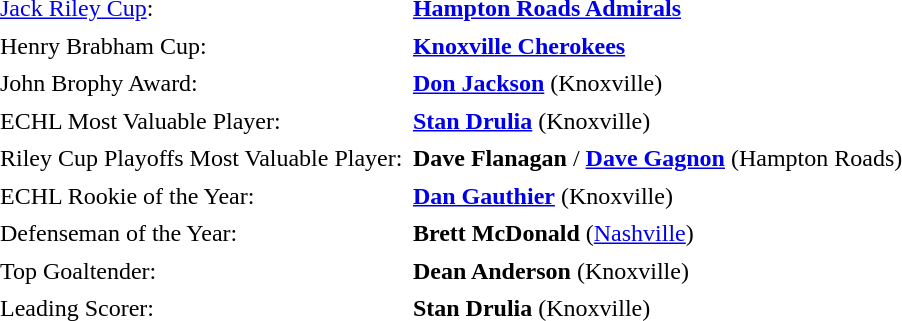<table cellpadding="3" cellspacing="1">
<tr>
<td><a href='#'>Jack Riley Cup</a>:</td>
<td><strong><a href='#'>Hampton Roads Admirals</a></strong></td>
</tr>
<tr>
<td>Henry Brabham Cup:</td>
<td><strong><a href='#'>Knoxville Cherokees</a></strong></td>
</tr>
<tr>
<td>John Brophy Award:</td>
<td><strong><a href='#'>Don Jackson</a></strong> (Knoxville)</td>
</tr>
<tr>
<td>ECHL Most Valuable Player:</td>
<td><strong><a href='#'>Stan Drulia</a></strong> (Knoxville)</td>
</tr>
<tr>
<td>Riley Cup Playoffs Most Valuable Player:</td>
<td><strong>Dave Flanagan</strong> / <strong><a href='#'>Dave Gagnon</a></strong> (Hampton Roads)</td>
</tr>
<tr>
<td>ECHL Rookie of the Year:</td>
<td><strong><a href='#'>Dan Gauthier</a></strong> (Knoxville)</td>
</tr>
<tr>
<td>Defenseman of the Year:</td>
<td><strong>Brett McDonald</strong> (<a href='#'>Nashville</a>)</td>
</tr>
<tr>
<td>Top Goaltender:</td>
<td><strong>Dean Anderson</strong> (Knoxville)</td>
</tr>
<tr>
<td>Leading Scorer:</td>
<td><strong>Stan Drulia</strong> (Knoxville)</td>
</tr>
</table>
